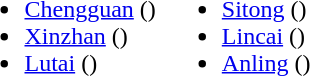<table>
<tr>
<td valign="top"><br><ul><li><a href='#'>Chengguan</a> ()</li><li><a href='#'>Xinzhan</a> ()</li><li><a href='#'>Lutai</a> ()</li></ul></td>
<td valign="top"><br><ul><li><a href='#'>Sitong</a> ()</li><li><a href='#'>Lincai</a> ()</li><li><a href='#'>Anling</a> ()</li></ul></td>
</tr>
</table>
